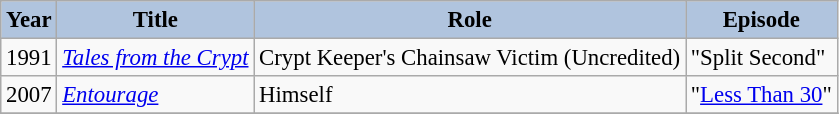<table class="wikitable" style="font-size:95%;">
<tr>
<th style="background:#B0C4DE;">Year</th>
<th style="background:#B0C4DE;">Title</th>
<th style="background:#B0C4DE;">Role</th>
<th style="background:#B0C4DE;">Episode</th>
</tr>
<tr>
<td>1991</td>
<td><em><a href='#'>Tales from the Crypt</a></em></td>
<td>Crypt Keeper's Chainsaw Victim (Uncredited)</td>
<td>"Split Second"</td>
</tr>
<tr>
<td>2007</td>
<td><em><a href='#'>Entourage</a></em></td>
<td>Himself</td>
<td>"<a href='#'>Less Than 30</a>"</td>
</tr>
<tr>
</tr>
</table>
